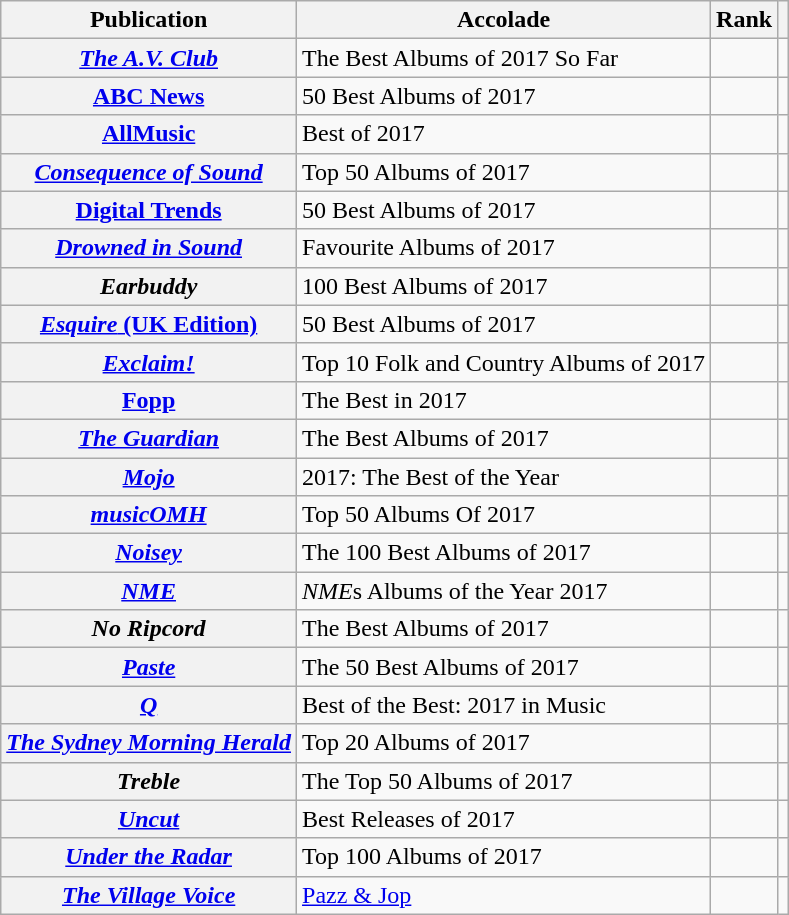<table class="sortable plainrowheaders wikitable">
<tr>
<th>Publication</th>
<th>Accolade</th>
<th>Rank</th>
<th class="unsortable"></th>
</tr>
<tr>
<th scope="row"><em><a href='#'>The A.V. Club</a></em></th>
<td>The Best Albums of 2017 So Far</td>
<td></td>
<td></td>
</tr>
<tr>
<th scope="row"><a href='#'>ABC News</a></th>
<td>50 Best Albums of 2017</td>
<td></td>
<td></td>
</tr>
<tr>
<th scope="row"><a href='#'>AllMusic</a></th>
<td>Best of 2017</td>
<td></td>
<td></td>
</tr>
<tr>
<th scope="row"><em><a href='#'>Consequence of Sound</a></em></th>
<td>Top 50 Albums of 2017</td>
<td></td>
<td></td>
</tr>
<tr>
<th scope="row"><a href='#'>Digital Trends</a></th>
<td>50 Best Albums of 2017</td>
<td></td>
<td></td>
</tr>
<tr>
<th scope="row"><em><a href='#'>Drowned in Sound</a></em></th>
<td>Favourite Albums of 2017</td>
<td></td>
<td></td>
</tr>
<tr>
<th scope="row"><em>Earbuddy</em></th>
<td>100 Best Albums of 2017</td>
<td></td>
<td></td>
</tr>
<tr>
<th scope="row"><a href='#'><em>Esquire</em> (UK Edition)</a></th>
<td>50 Best Albums of 2017</td>
<td></td>
<td></td>
</tr>
<tr>
<th scope="row"><em><a href='#'>Exclaim!</a></em></th>
<td>Top 10 Folk and Country Albums of 2017</td>
<td></td>
<td></td>
</tr>
<tr>
<th scope="row"><a href='#'>Fopp</a></th>
<td>The Best in 2017</td>
<td></td>
<td></td>
</tr>
<tr>
<th scope="row"><em><a href='#'>The Guardian</a></em></th>
<td>The Best Albums of 2017</td>
<td></td>
<td></td>
</tr>
<tr>
<th scope="row"><em><a href='#'>Mojo</a></em></th>
<td>2017: The Best of the Year</td>
<td></td>
<td></td>
</tr>
<tr>
<th scope="row"><em><a href='#'>musicOMH</a></em></th>
<td>Top 50 Albums Of 2017</td>
<td></td>
<td></td>
</tr>
<tr>
<th scope="row"><em><a href='#'>Noisey</a></em></th>
<td>The 100 Best Albums of 2017</td>
<td></td>
<td></td>
</tr>
<tr>
<th scope="row"><em><a href='#'>NME</a></em></th>
<td><em>NME</em>s Albums of the Year 2017</td>
<td></td>
<td></td>
</tr>
<tr>
<th scope="row"><em>No Ripcord</em></th>
<td>The Best Albums of 2017</td>
<td></td>
<td></td>
</tr>
<tr>
<th scope="row"><em><a href='#'>Paste</a></em></th>
<td>The 50 Best Albums of 2017</td>
<td></td>
<td></td>
</tr>
<tr>
<th scope="row"><em><a href='#'>Q</a></em></th>
<td>Best of the Best: 2017 in Music</td>
<td></td>
<td></td>
</tr>
<tr>
<th scope="row"><em><a href='#'>The Sydney Morning Herald</a></em></th>
<td>Top 20 Albums of 2017</td>
<td></td>
<td></td>
</tr>
<tr>
<th scope="row"><em>Treble</em></th>
<td>The Top 50 Albums of 2017</td>
<td></td>
<td></td>
</tr>
<tr>
<th scope="row"><em><a href='#'>Uncut</a></em></th>
<td>Best Releases of 2017</td>
<td></td>
<td></td>
</tr>
<tr>
<th scope="row"><em><a href='#'>Under the Radar</a></em></th>
<td>Top 100 Albums of 2017</td>
<td></td>
<td></td>
</tr>
<tr>
<th scope="row"><em><a href='#'>The Village Voice</a></em></th>
<td><a href='#'>Pazz & Jop</a></td>
<td></td>
<td></td>
</tr>
</table>
